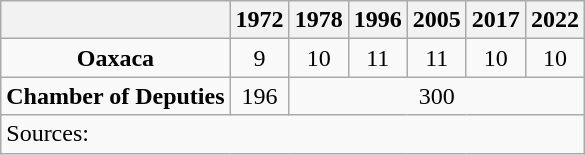<table class="wikitable" style="text-align: center">
<tr>
<th></th>
<th>1972</th>
<th>1978</th>
<th>1996</th>
<th>2005</th>
<th>2017</th>
<th>2022</th>
</tr>
<tr>
<td><strong>Oaxaca</strong></td>
<td>9</td>
<td>10</td>
<td>11</td>
<td>11</td>
<td>10</td>
<td>10</td>
</tr>
<tr>
<td><strong>Chamber of Deputies</strong></td>
<td>196</td>
<td colspan=5>300</td>
</tr>
<tr>
<td colspan=7 style="text-align: left">Sources: </td>
</tr>
</table>
